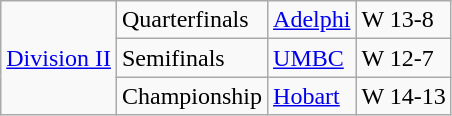<table class="wikitable">
<tr>
<td rowspan="3"><a href='#'>Division II</a></td>
<td>Quarterfinals</td>
<td><a href='#'>Adelphi</a></td>
<td>W 13-8</td>
</tr>
<tr>
<td>Semifinals</td>
<td><a href='#'>UMBC</a></td>
<td>W 12-7</td>
</tr>
<tr>
<td>Championship</td>
<td><a href='#'>Hobart</a></td>
<td>W 14-13</td>
</tr>
</table>
